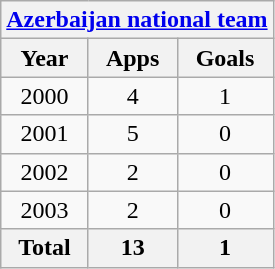<table class="wikitable" style="text-align:center">
<tr>
<th colspan=3><a href='#'>Azerbaijan national team</a></th>
</tr>
<tr>
<th>Year</th>
<th>Apps</th>
<th>Goals</th>
</tr>
<tr>
<td>2000</td>
<td>4</td>
<td>1</td>
</tr>
<tr>
<td>2001</td>
<td>5</td>
<td>0</td>
</tr>
<tr>
<td>2002</td>
<td>2</td>
<td>0</td>
</tr>
<tr>
<td>2003</td>
<td>2</td>
<td>0</td>
</tr>
<tr>
<th>Total</th>
<th>13</th>
<th>1</th>
</tr>
</table>
